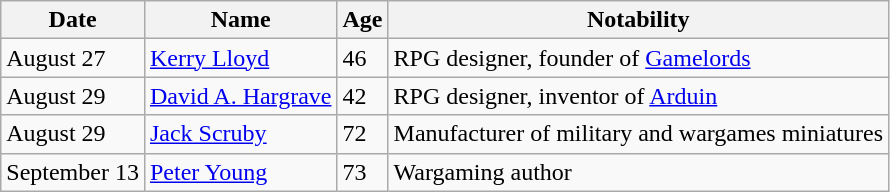<table class="wikitable">
<tr>
<th>Date</th>
<th>Name</th>
<th>Age</th>
<th>Notability</th>
</tr>
<tr>
<td>August 27</td>
<td><a href='#'>Kerry Lloyd</a></td>
<td>46</td>
<td>RPG designer, founder of <a href='#'>Gamelords</a></td>
</tr>
<tr>
<td>August 29</td>
<td><a href='#'>David A. Hargrave</a></td>
<td>42</td>
<td>RPG designer, inventor of <a href='#'>Arduin</a></td>
</tr>
<tr>
<td>August 29</td>
<td><a href='#'>Jack Scruby</a></td>
<td>72</td>
<td>Manufacturer of military and wargames miniatures</td>
</tr>
<tr>
<td>September 13</td>
<td><a href='#'>Peter Young</a></td>
<td>73</td>
<td>Wargaming author</td>
</tr>
</table>
